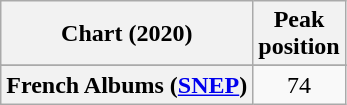<table class="wikitable sortable plainrowheaders" style="text-align:center">
<tr>
<th scope="col">Chart (2020)</th>
<th scope="col">Peak<br>position</th>
</tr>
<tr>
</tr>
<tr>
<th scope="row">French Albums (<a href='#'>SNEP</a>)</th>
<td>74</td>
</tr>
</table>
